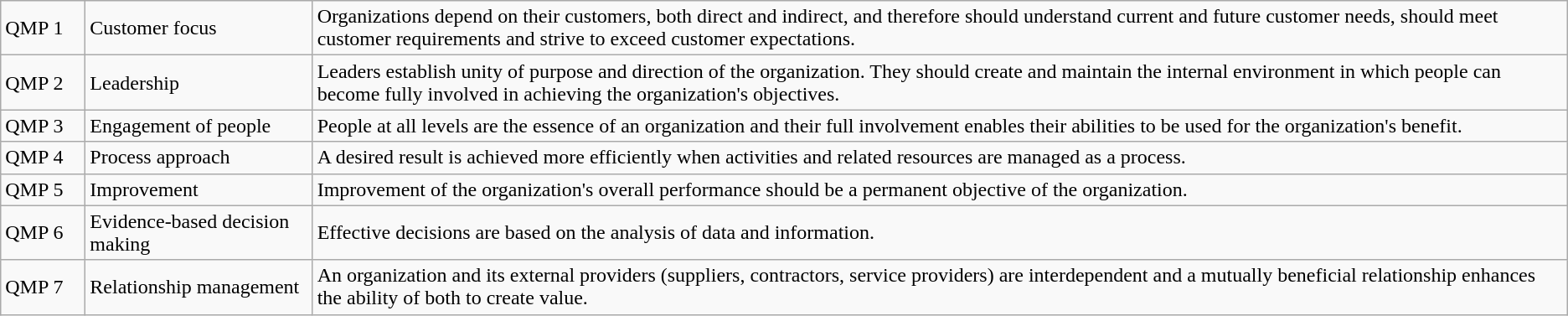<table class="wikitable">
<tr>
<td style="width: 45pt;">QMP 1</td>
<td>Customer focus</td>
<td>Organizations depend on their customers, both direct and indirect, and therefore should understand current and future customer needs, should meet customer requirements and strive to exceed customer expectations.</td>
</tr>
<tr>
<td>QMP 2</td>
<td>Leadership</td>
<td>Leaders establish unity of purpose and direction of the organization. They should create and maintain the internal environment in which people can become fully involved in achieving the organization's objectives.</td>
</tr>
<tr>
<td>QMP 3</td>
<td>Engagement of people</td>
<td>People at all levels are the essence of an organization and their full involvement enables their abilities to be used for the organization's benefit.</td>
</tr>
<tr>
<td>QMP 4</td>
<td>Process approach</td>
<td>A desired result is achieved more efficiently when activities and related resources are managed as a process.</td>
</tr>
<tr>
<td>QMP 5</td>
<td>Improvement</td>
<td>Improvement of the organization's overall performance should be a permanent objective of the organization.</td>
</tr>
<tr>
<td>QMP 6</td>
<td>Evidence-based decision making</td>
<td>Effective decisions are based on the analysis of data and information.</td>
</tr>
<tr>
<td>QMP 7</td>
<td>Relationship management</td>
<td>An organization and its external providers (suppliers, contractors, service providers) are interdependent and a mutually beneficial relationship enhances the ability of both to create value.</td>
</tr>
</table>
